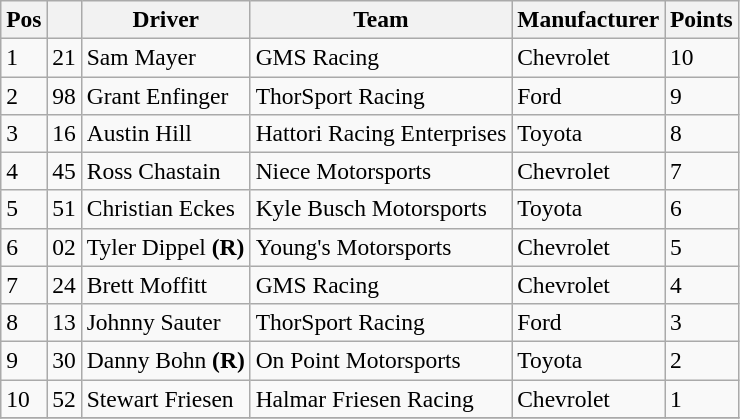<table class="wikitable" style="font-size:98%">
<tr>
<th>Pos</th>
<th></th>
<th>Driver</th>
<th>Team</th>
<th>Manufacturer</th>
<th>Points</th>
</tr>
<tr>
<td>1</td>
<td>21</td>
<td>Sam Mayer</td>
<td>GMS Racing</td>
<td>Chevrolet</td>
<td>10</td>
</tr>
<tr>
<td>2</td>
<td>98</td>
<td>Grant Enfinger</td>
<td>ThorSport Racing</td>
<td>Ford</td>
<td>9</td>
</tr>
<tr>
<td>3</td>
<td>16</td>
<td>Austin Hill</td>
<td>Hattori Racing Enterprises</td>
<td>Toyota</td>
<td>8</td>
</tr>
<tr>
<td>4</td>
<td>45</td>
<td>Ross Chastain</td>
<td>Niece Motorsports</td>
<td>Chevrolet</td>
<td>7</td>
</tr>
<tr>
<td>5</td>
<td>51</td>
<td>Christian Eckes</td>
<td>Kyle Busch Motorsports</td>
<td>Toyota</td>
<td>6</td>
</tr>
<tr>
<td>6</td>
<td>02</td>
<td>Tyler Dippel <strong>(R)</strong></td>
<td>Young's Motorsports</td>
<td>Chevrolet</td>
<td>5</td>
</tr>
<tr>
<td>7</td>
<td>24</td>
<td>Brett Moffitt</td>
<td>GMS Racing</td>
<td>Chevrolet</td>
<td>4</td>
</tr>
<tr>
<td>8</td>
<td>13</td>
<td>Johnny Sauter</td>
<td>ThorSport Racing</td>
<td>Ford</td>
<td>3</td>
</tr>
<tr>
<td>9</td>
<td>30</td>
<td>Danny Bohn <strong>(R)</strong></td>
<td>On Point Motorsports</td>
<td>Toyota</td>
<td>2</td>
</tr>
<tr>
<td>10</td>
<td>52</td>
<td>Stewart Friesen</td>
<td>Halmar Friesen Racing</td>
<td>Chevrolet</td>
<td>1</td>
</tr>
<tr>
</tr>
</table>
